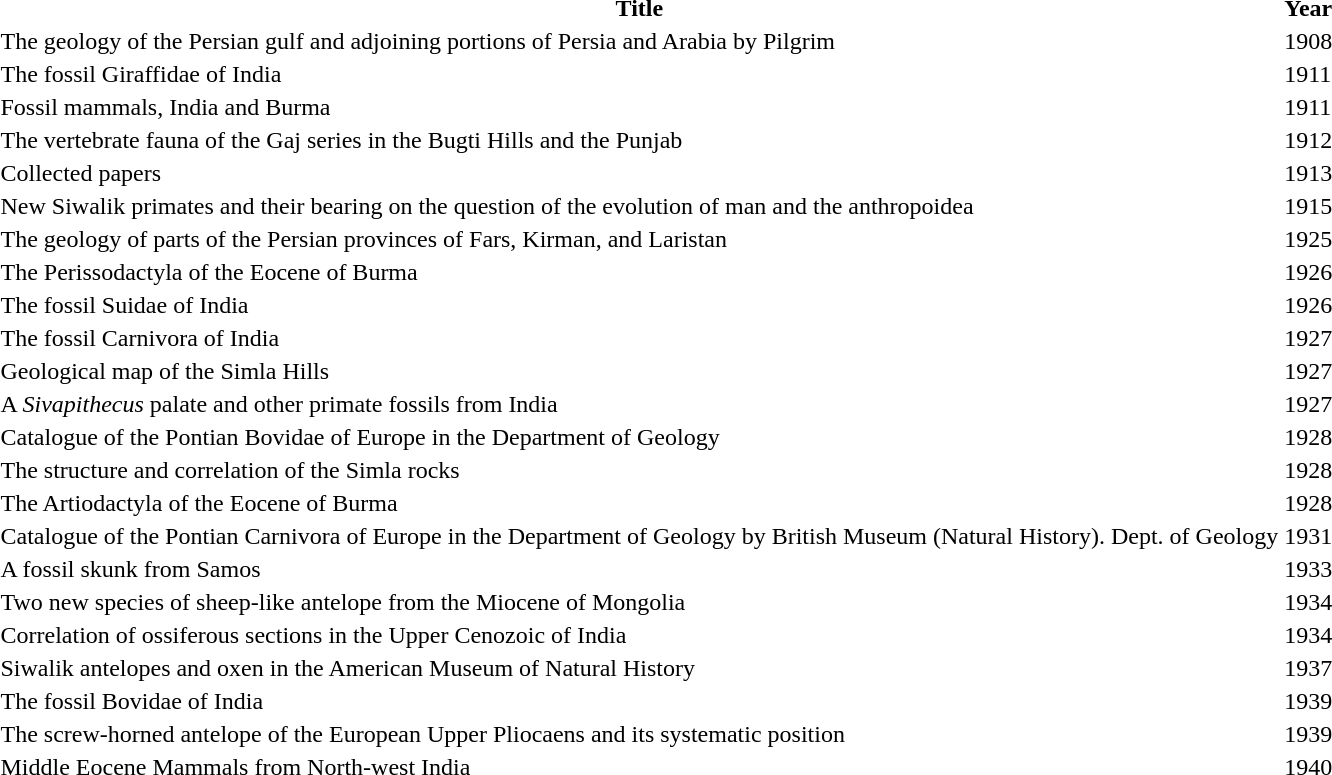<table class=sortable>
<tr>
<th>Title</th>
<th>Year</th>
</tr>
<tr>
<td>The geology of the Persian gulf and adjoining portions of Persia and Arabia by Pilgrim</td>
<td>1908</td>
</tr>
<tr>
<td>The fossil Giraffidae of India</td>
<td>1911</td>
</tr>
<tr>
<td>Fossil mammals, India and Burma</td>
<td>1911</td>
</tr>
<tr>
<td>The vertebrate fauna of the Gaj series in the Bugti Hills and the Punjab</td>
<td>1912</td>
</tr>
<tr>
<td>Collected papers</td>
<td>1913</td>
</tr>
<tr>
<td>New Siwalik primates and their bearing on the question of the evolution of man and the anthropoidea</td>
<td>1915</td>
</tr>
<tr>
<td>The geology of parts of the Persian provinces of Fars, Kirman, and Laristan</td>
<td>1925</td>
</tr>
<tr>
<td>The Perissodactyla of the Eocene of Burma</td>
<td>1926</td>
</tr>
<tr>
<td>The fossil Suidae of India</td>
<td>1926</td>
</tr>
<tr>
<td>The fossil Carnivora of India</td>
<td>1927</td>
</tr>
<tr>
<td>Geological map of the Simla Hills</td>
<td>1927</td>
</tr>
<tr>
<td>A <em>Sivapithecus</em> palate and other primate fossils from India</td>
<td>1927</td>
</tr>
<tr>
<td>Catalogue of the Pontian Bovidae of Europe in the Department of Geology</td>
<td>1928</td>
</tr>
<tr>
<td>The structure and correlation of the Simla rocks</td>
<td>1928</td>
</tr>
<tr>
<td>The Artiodactyla of the Eocene of Burma</td>
<td>1928</td>
</tr>
<tr>
<td>Catalogue of the Pontian Carnivora of Europe in the Department of Geology by British Museum (Natural History). Dept. of Geology</td>
<td>1931</td>
</tr>
<tr>
<td>A fossil skunk from Samos</td>
<td>1933</td>
</tr>
<tr>
<td>Two new species of sheep-like antelope from the Miocene of Mongolia</td>
<td>1934</td>
</tr>
<tr>
<td>Correlation of ossiferous sections in the Upper Cenozoic of India</td>
<td>1934</td>
</tr>
<tr>
<td>Siwalik antelopes and oxen in the American Museum of Natural History</td>
<td>1937</td>
</tr>
<tr>
<td>The fossil Bovidae of India</td>
<td>1939</td>
</tr>
<tr>
<td>The screw-horned antelope of the European Upper Pliocaens and its systematic position</td>
<td>1939</td>
</tr>
<tr>
<td>Middle Eocene Mammals from North-west India</td>
<td>1940</td>
</tr>
</table>
